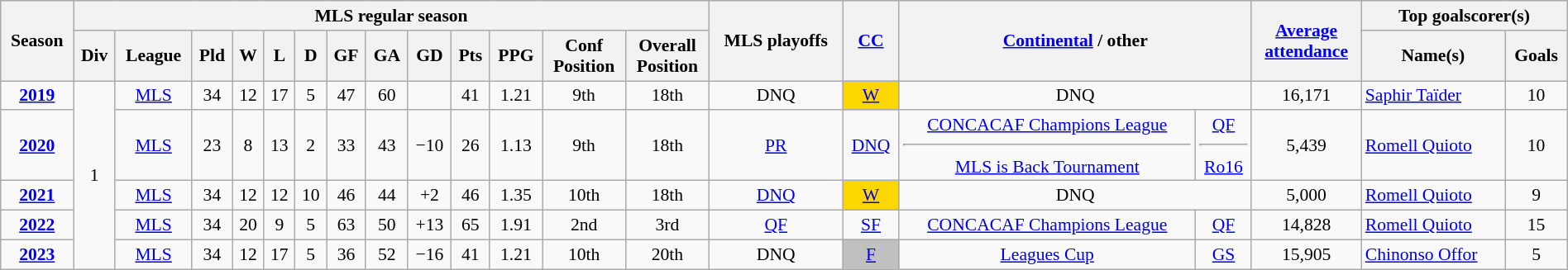<table class="wikitable" width=100% style="font-size:90%; text-align:center;">
<tr>
<th rowspan=2>Season</th>
<th colspan=13>MLS regular season</th>
<th rowspan=2>MLS playoffs</th>
<th rowspan=2><a href='#'>CC</a></th>
<th rowspan=2 colspan=2><a href='#'>Continental</a> / other</th>
<th rowspan=2><a href='#'>Average <br> attendance</a></th>
<th colspan=2>Top goalscorer(s)</th>
</tr>
<tr>
<th>Div</th>
<th>League</th>
<th>Pld</th>
<th>W</th>
<th>L</th>
<th>D</th>
<th>GF</th>
<th>GA</th>
<th>GD</th>
<th>Pts</th>
<th>PPG</th>
<th>Conf<br>Position</th>
<th>Overall<br>Position</th>
<th>Name(s)</th>
<th>Goals</th>
</tr>
<tr>
<td><strong><a href='#'>2019</a></strong></td>
<td rowspan="5">1</td>
<td><a href='#'>MLS</a></td>
<td>34</td>
<td>12</td>
<td>17</td>
<td>5</td>
<td>47</td>
<td>60</td>
<td></td>
<td>41</td>
<td>1.21</td>
<td>9th</td>
<td>18th</td>
<td>DNQ</td>
<td bgcolor="gold"><a href='#'>W</a></td>
<td colspan="2">DNQ</td>
<td>16,171</td>
<td align="left"> <a href='#'>Saphir Taïder</a></td>
<td>10</td>
</tr>
<tr>
<td><strong><a href='#'>2020</a></strong></td>
<td><a href='#'>MLS</a></td>
<td>23</td>
<td>8</td>
<td>13</td>
<td>2</td>
<td>33</td>
<td>43</td>
<td>−10</td>
<td>26</td>
<td>1.13</td>
<td>9th</td>
<td>18th</td>
<td><a href='#'>PR</a></td>
<td><a href='#'>DNQ</a></td>
<td><a href='#'>CONCACAF Champions League</a><hr><a href='#'>MLS is Back Tournament</a></td>
<td><a href='#'>QF</a><hr><a href='#'>Ro16</a></td>
<td>5,439</td>
<td align="left"> <a href='#'>Romell Quioto</a></td>
<td>10</td>
</tr>
<tr>
<td><strong><a href='#'>2021</a></strong></td>
<td><a href='#'>MLS</a></td>
<td>34</td>
<td>12</td>
<td>12</td>
<td>10</td>
<td>46</td>
<td>44</td>
<td>+2</td>
<td>46</td>
<td>1.35</td>
<td>10th</td>
<td>18th</td>
<td><a href='#'>DNQ</a></td>
<td bgcolor=gold><a href='#'>W</a></td>
<td colspan="2">DNQ</td>
<td>5,000</td>
<td align="left"> <a href='#'>Romell Quioto</a></td>
<td>9</td>
</tr>
<tr>
<td><strong><a href='#'>2022</a></strong></td>
<td><a href='#'>MLS</a></td>
<td>34</td>
<td>20</td>
<td>9</td>
<td>5</td>
<td>63</td>
<td>50</td>
<td>+13</td>
<td>65</td>
<td>1.91</td>
<td>2nd</td>
<td>3rd</td>
<td><a href='#'>QF</a></td>
<td><a href='#'>SF</a></td>
<td><a href='#'>CONCACAF Champions League</a></td>
<td><a href='#'>QF</a></td>
<td>14,828</td>
<td align="left"> <a href='#'>Romell Quioto</a></td>
<td>15</td>
</tr>
<tr>
<td><strong><a href='#'>2023</a></strong></td>
<td><a href='#'>MLS</a></td>
<td>34</td>
<td>12</td>
<td>17</td>
<td>5</td>
<td>36</td>
<td>52</td>
<td>−16</td>
<td>41</td>
<td>1.21</td>
<td>10th</td>
<td>20th</td>
<td>DNQ</td>
<td bgcolor= silver><a href='#'>F</a></td>
<td><a href='#'>Leagues Cup</a></td>
<td><a href='#'>GS</a></td>
<td>15,905</td>
<td align="left"> <a href='#'>Chinonso Offor</a></td>
<td>5</td>
</tr>
</table>
